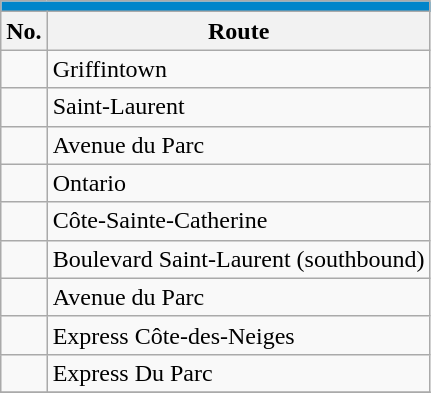<table align=center class="wikitable">
<tr>
<th style="background: #0085CA; font-size:100%; color:#FFFFFF;"colspan="4"><a href='#'></a></th>
</tr>
<tr>
<th>No.</th>
<th>Route</th>
</tr>
<tr>
<td></td>
<td>Griffintown</td>
</tr>
<tr>
<td {{Avoid wrap> </td>
<td>Saint-Laurent</td>
</tr>
<tr>
<td {{Avoid wrap> </td>
<td>Avenue du Parc</td>
</tr>
<tr>
<td></td>
<td>Ontario</td>
</tr>
<tr>
<td></td>
<td>Côte-Sainte-Catherine</td>
</tr>
<tr>
<td {{Avoid wrap> </td>
<td>Boulevard Saint-Laurent (southbound)</td>
</tr>
<tr>
<td {{Avoid wrap> </td>
<td>Avenue du Parc</td>
</tr>
<tr>
<td></td>
<td>Express Côte-des-Neiges</td>
</tr>
<tr>
<td></td>
<td>Express Du Parc</td>
</tr>
<tr>
</tr>
</table>
